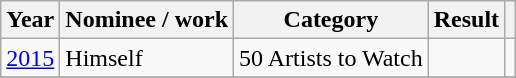<table class="wikitable">
<tr>
<th>Year</th>
<th>Nominee / work</th>
<th>Category</th>
<th>Result</th>
<th></th>
</tr>
<tr>
<td><a href='#'>2015</a></td>
<td>Himself</td>
<td>50 Artists to Watch</td>
<td></td>
<td></td>
</tr>
<tr>
</tr>
</table>
